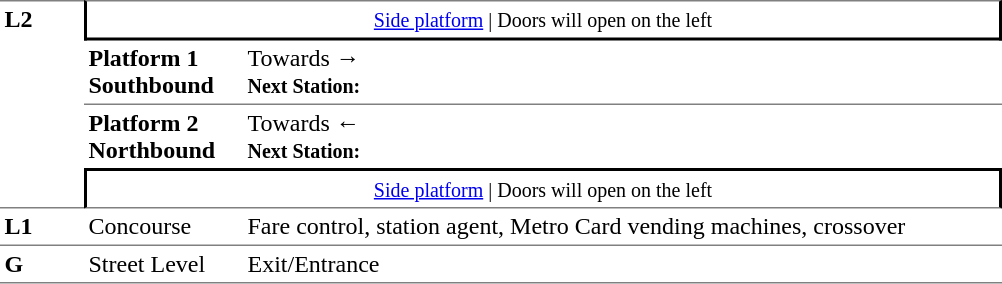<table table border=0 cellspacing=0 cellpadding=3>
<tr>
<td style="border-top:solid 1px grey;border-bottom:solid 1px grey;" width=50 rowspan=4 valign=top><strong>L2</strong></td>
<td style="border-top:solid 1px grey;border-right:solid 2px black;border-left:solid 2px black;border-bottom:solid 2px black;text-align:center;" colspan=2><small><a href='#'>Side platform</a> | Doors will open on the left </small></td>
</tr>
<tr>
<td style="border-bottom:solid 1px grey;" width=100><span><strong>Platform 1</strong><br><strong>Southbound</strong></span></td>
<td style="border-bottom:solid 1px grey;" width=500>Towards → <br><small><strong>Next Station:</strong> </small></td>
</tr>
<tr>
<td><span><strong>Platform 2</strong><br><strong>Northbound</strong></span></td>
<td><span></span>Towards ← <br><small><strong>Next Station:</strong> </small></td>
</tr>
<tr>
<td style="border-top:solid 2px black;border-right:solid 2px black;border-left:solid 2px black;border-bottom:solid 1px grey;" colspan=2 align=center><small><a href='#'>Side platform</a> | Doors will open on the left </small></td>
</tr>
<tr>
<td valign=top><strong>L1</strong></td>
<td valign=top>Concourse</td>
<td valign=top>Fare control, station agent, Metro Card vending machines, crossover</td>
</tr>
<tr>
<td style="border-bottom:solid 1px grey;border-top:solid 1px grey;" width=50 valign=top><strong>G</strong></td>
<td style="border-top:solid 1px grey;border-bottom:solid 1px grey;" width=100 valign=top>Street Level</td>
<td style="border-top:solid 1px grey;border-bottom:solid 1px grey;" width=500 valign=top>Exit/Entrance</td>
</tr>
</table>
